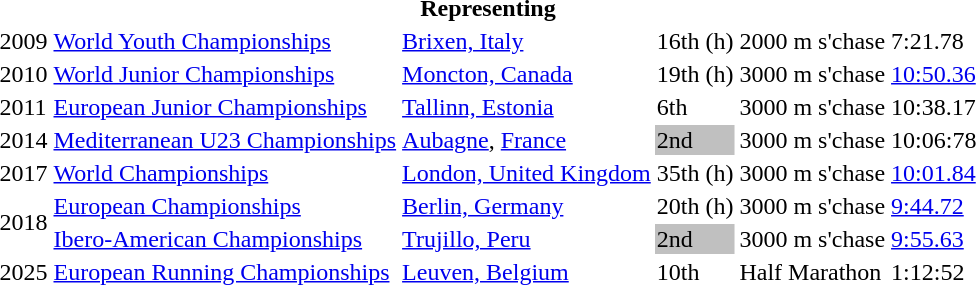<table>
<tr>
<th colspan="6">Representing </th>
</tr>
<tr>
<td>2009</td>
<td><a href='#'>World Youth Championships</a></td>
<td><a href='#'>Brixen, Italy</a></td>
<td>16th (h)</td>
<td>2000 m s'chase</td>
<td>7:21.78</td>
</tr>
<tr>
<td>2010</td>
<td><a href='#'>World Junior Championships</a></td>
<td><a href='#'>Moncton, Canada</a></td>
<td>19th (h)</td>
<td>3000 m s'chase</td>
<td><a href='#'>10:50.36</a></td>
</tr>
<tr>
<td>2011</td>
<td><a href='#'>European Junior Championships</a></td>
<td><a href='#'>Tallinn, Estonia</a></td>
<td>6th</td>
<td>3000 m s'chase</td>
<td>10:38.17</td>
</tr>
<tr>
<td>2014</td>
<td><a href='#'>Mediterranean U23 Championships</a></td>
<td><a href='#'>Aubagne</a>, <a href='#'>France</a></td>
<td bgcolor=silver>2nd</td>
<td>3000 m s'chase</td>
<td>10:06:78</td>
</tr>
<tr>
<td>2017</td>
<td><a href='#'>World Championships</a></td>
<td><a href='#'>London, United Kingdom</a></td>
<td>35th (h)</td>
<td>3000 m s'chase</td>
<td><a href='#'>10:01.84</a></td>
</tr>
<tr>
<td rowspan=2>2018</td>
<td><a href='#'>European Championships</a></td>
<td><a href='#'>Berlin, Germany</a></td>
<td>20th (h)</td>
<td>3000 m s'chase</td>
<td><a href='#'>9:44.72</a></td>
</tr>
<tr>
<td><a href='#'>Ibero-American Championships</a></td>
<td><a href='#'>Trujillo, Peru</a></td>
<td bgcolor=silver>2nd</td>
<td>3000 m s'chase</td>
<td><a href='#'>9:55.63</a></td>
</tr>
<tr>
<td>2025</td>
<td><a href='#'>European Running Championships</a></td>
<td><a href='#'>Leuven, Belgium</a></td>
<td>10th</td>
<td>Half Marathon</td>
<td>1:12:52</td>
</tr>
</table>
